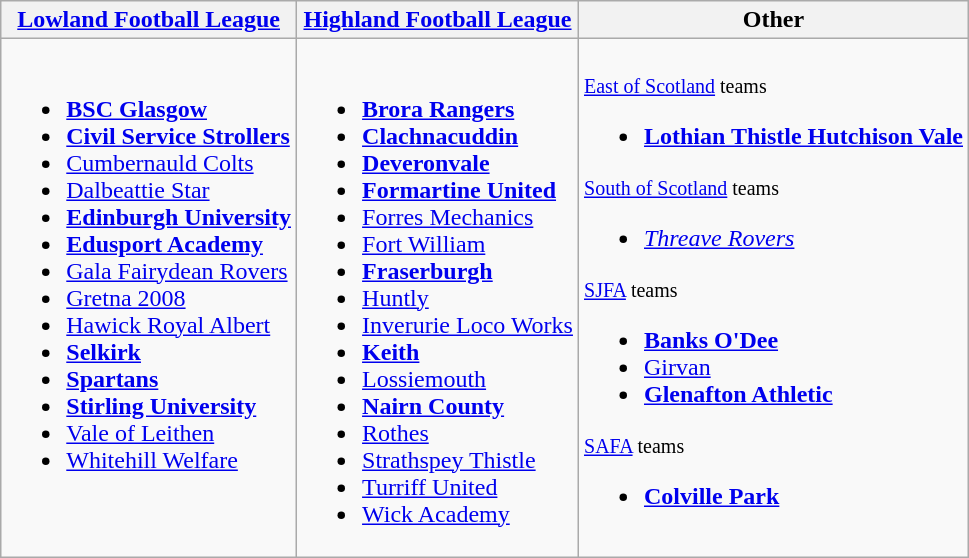<table class="wikitable" style="text-align:left">
<tr>
<th><a href='#'>Lowland Football League</a></th>
<th><a href='#'>Highland Football League</a></th>
<th>Other</th>
</tr>
<tr>
<td valign=top><br><ul><li><strong><a href='#'>BSC Glasgow</a></strong></li><li><strong><a href='#'>Civil Service Strollers</a></strong></li><li><a href='#'>Cumbernauld Colts</a></li><li><a href='#'>Dalbeattie Star</a></li><li><strong><a href='#'>Edinburgh University</a></strong></li><li><strong><a href='#'>Edusport Academy</a></strong></li><li><a href='#'>Gala Fairydean Rovers</a></li><li><a href='#'>Gretna 2008</a></li><li><a href='#'>Hawick Royal Albert</a></li><li><strong><a href='#'>Selkirk</a></strong></li><li><strong><a href='#'>Spartans</a></strong></li><li><strong><a href='#'>Stirling University</a></strong></li><li><a href='#'>Vale of Leithen</a></li><li><a href='#'>Whitehill Welfare</a></li></ul></td>
<td valign=top><br><ul><li><strong><a href='#'>Brora Rangers</a></strong></li><li><strong><a href='#'>Clachnacuddin</a></strong></li><li><strong><a href='#'>Deveronvale</a></strong></li><li><strong><a href='#'>Formartine United</a></strong></li><li><a href='#'>Forres Mechanics</a></li><li><a href='#'>Fort William</a></li><li><strong><a href='#'>Fraserburgh</a></strong></li><li><a href='#'>Huntly</a></li><li><a href='#'>Inverurie Loco Works</a></li><li><strong><a href='#'>Keith</a></strong></li><li><a href='#'>Lossiemouth</a></li><li><strong><a href='#'>Nairn County</a></strong></li><li><a href='#'>Rothes</a></li><li><a href='#'>Strathspey Thistle</a></li><li><a href='#'>Turriff United</a></li><li><a href='#'>Wick Academy</a></li></ul></td>
<td valign=top><br><small><a href='#'>East of Scotland</a> teams</small><ul><li><strong><a href='#'>Lothian Thistle Hutchison Vale</a></strong></li></ul><small><a href='#'>South of Scotland</a> teams</small><ul><li><em><a href='#'>Threave Rovers</a></em></li></ul><small><a href='#'>SJFA</a> teams</small><ul><li><strong><a href='#'>Banks O'Dee</a></strong></li><li><a href='#'>Girvan</a></li><li><strong><a href='#'>Glenafton Athletic</a></strong></li></ul><small><a href='#'>SAFA</a> teams</small><ul><li><strong><a href='#'>Colville Park</a></strong></li></ul></td>
</tr>
</table>
